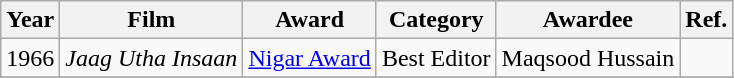<table class="wikitable">
<tr>
<th>Year</th>
<th>Film</th>
<th>Award</th>
<th>Category</th>
<th>Awardee</th>
<th>Ref.</th>
</tr>
<tr>
<td>1966</td>
<td><em>Jaag Utha Insaan</em></td>
<td><a href='#'>Nigar Award</a></td>
<td>Best Editor</td>
<td>Maqsood Hussain</td>
<td></td>
</tr>
<tr>
</tr>
</table>
